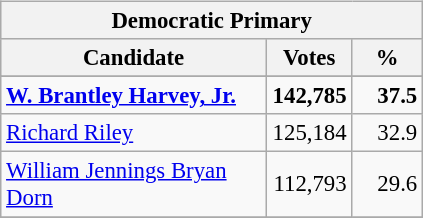<table class="wikitable" align="left" style="margin:1em 1em 1em 0; background: #f9f9f9; font-size: 95%;">
<tr style="background-color:#E9E9E9">
<th colspan="3">Democratic Primary</th>
</tr>
<tr style="background-color:#E9E9E9">
<th colspan="1" style="width: 170px">Candidate</th>
<th style="width: 50px">Votes</th>
<th style="width: 40px">%</th>
</tr>
<tr>
</tr>
<tr>
<td><strong><a href='#'>W. Brantley Harvey, Jr.</a></strong></td>
<td align="right"><strong>142,785</strong></td>
<td align="right"><strong>37.5</strong></td>
</tr>
<tr>
<td><a href='#'>Richard Riley</a></td>
<td align="right">125,184</td>
<td align="right">32.9</td>
</tr>
<tr>
<td><a href='#'>William Jennings Bryan Dorn</a></td>
<td align="right">112,793</td>
<td align="right">29.6</td>
</tr>
<tr>
</tr>
</table>
